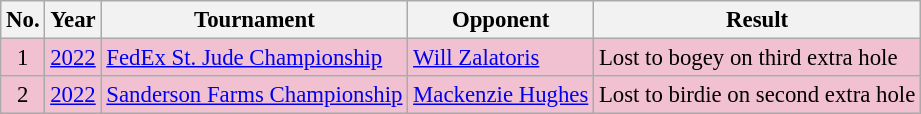<table class="wikitable" style="font-size:95%;">
<tr>
<th>No.</th>
<th>Year</th>
<th>Tournament</th>
<th>Opponent</th>
<th>Result</th>
</tr>
<tr style="background:#F2C1D1;">
<td align=center>1</td>
<td><a href='#'>2022</a></td>
<td><a href='#'>FedEx St. Jude Championship</a></td>
<td> <a href='#'>Will Zalatoris</a></td>
<td>Lost to bogey on third extra hole</td>
</tr>
<tr style="background:#F2C1D1;">
<td align=center>2</td>
<td><a href='#'>2022</a></td>
<td><a href='#'>Sanderson Farms Championship</a></td>
<td> <a href='#'>Mackenzie Hughes</a></td>
<td>Lost to birdie on second extra hole</td>
</tr>
</table>
